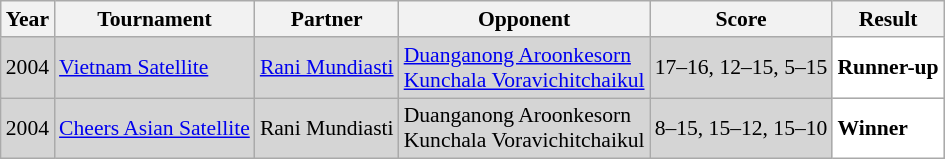<table class="sortable wikitable" style="font-size: 90%;">
<tr>
<th>Year</th>
<th>Tournament</th>
<th>Partner</th>
<th>Opponent</th>
<th>Score</th>
<th>Result</th>
</tr>
<tr style="background:#D5D5D5">
<td align="center">2004</td>
<td align="left"><a href='#'>Vietnam Satellite</a></td>
<td align="left"> <a href='#'>Rani Mundiasti</a></td>
<td align="left"> <a href='#'>Duanganong Aroonkesorn</a><br> <a href='#'>Kunchala Voravichitchaikul</a></td>
<td align="left">17–16, 12–15, 5–15</td>
<td style="text-align:left; background:white"> <strong>Runner-up</strong></td>
</tr>
<tr style="background:#D5D5D5">
<td align="center">2004</td>
<td align="left"><a href='#'>Cheers Asian Satellite</a></td>
<td align="left"> Rani Mundiasti</td>
<td align="left"> Duanganong Aroonkesorn<br> Kunchala Voravichitchaikul</td>
<td align="left">8–15, 15–12, 15–10</td>
<td style="text-align:left; background:white"> <strong>Winner</strong></td>
</tr>
</table>
